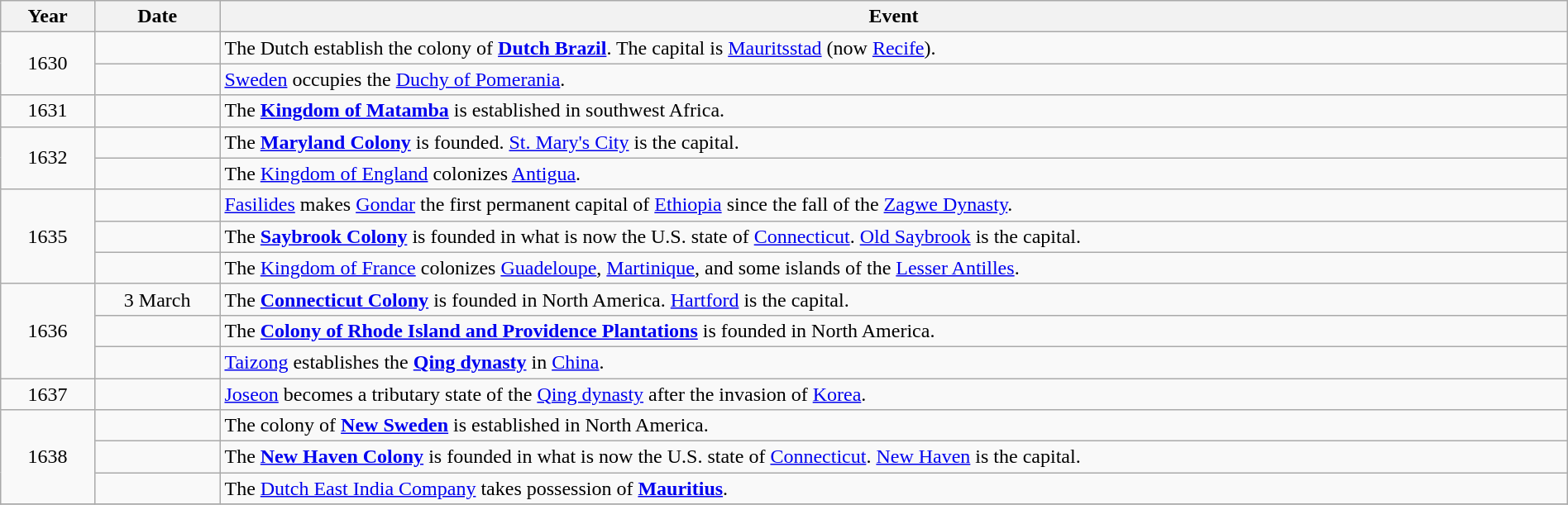<table class=wikitable style="width:100%;">
<tr>
<th style="width:6%">Year</th>
<th style="width:8%">Date</th>
<th style="width:86%">Event</th>
</tr>
<tr>
<td rowspan=2 align=center>1630</td>
<td></td>
<td>The Dutch establish the colony of <strong><a href='#'>Dutch Brazil</a></strong>. The capital is <a href='#'>Mauritsstad</a> (now <a href='#'>Recife</a>).</td>
</tr>
<tr>
<td></td>
<td><a href='#'>Sweden</a> occupies the <a href='#'>Duchy of Pomerania</a>.</td>
</tr>
<tr>
<td align=center>1631</td>
<td></td>
<td>The <strong><a href='#'>Kingdom of Matamba</a></strong> is established in southwest Africa.</td>
</tr>
<tr>
<td rowspan=2 align=center>1632</td>
<td></td>
<td>The <strong><a href='#'>Maryland Colony</a></strong> is founded. <a href='#'>St. Mary's City</a> is the capital.</td>
</tr>
<tr>
<td></td>
<td>The <a href='#'>Kingdom of England</a> colonizes <a href='#'>Antigua</a>.</td>
</tr>
<tr>
<td rowspan=3 align=center>1635</td>
<td></td>
<td><a href='#'>Fasilides</a> makes <a href='#'>Gondar</a> the first permanent capital of <a href='#'>Ethiopia</a> since the fall of the <a href='#'>Zagwe Dynasty</a>.</td>
</tr>
<tr>
<td></td>
<td>The <strong><a href='#'>Saybrook Colony</a></strong> is founded in what is now the U.S. state of <a href='#'>Connecticut</a>. <a href='#'>Old Saybrook</a> is the capital.</td>
</tr>
<tr>
<td></td>
<td>The <a href='#'>Kingdom of France</a> colonizes <a href='#'>Guadeloupe</a>, <a href='#'>Martinique</a>, and some islands of the <a href='#'>Lesser Antilles</a>.</td>
</tr>
<tr>
<td rowspan=3 align=center>1636</td>
<td align=center>3 March</td>
<td>The <strong><a href='#'>Connecticut Colony</a></strong> is founded in North America. <a href='#'>Hartford</a> is the capital.</td>
</tr>
<tr>
<td></td>
<td>The <strong><a href='#'>Colony of Rhode Island and Providence Plantations</a></strong> is founded in North America.</td>
</tr>
<tr>
<td></td>
<td><a href='#'>Taizong</a> establishes the <strong><a href='#'>Qing dynasty</a></strong> in <a href='#'>China</a>.</td>
</tr>
<tr>
<td align=center>1637</td>
<td></td>
<td><a href='#'>Joseon</a> becomes a tributary state of the <a href='#'>Qing dynasty</a> after the invasion of <a href='#'>Korea</a>.</td>
</tr>
<tr>
<td rowspan=3 align=center>1638</td>
<td></td>
<td>The colony of <strong><a href='#'>New Sweden</a></strong> is established in North America.</td>
</tr>
<tr>
<td></td>
<td>The <strong><a href='#'>New Haven Colony</a></strong> is founded in what is now the U.S. state of <a href='#'>Connecticut</a>. <a href='#'>New Haven</a> is the capital.</td>
</tr>
<tr>
<td></td>
<td>The <a href='#'>Dutch East India Company</a> takes possession of <strong><a href='#'>Mauritius</a></strong>.</td>
</tr>
<tr>
</tr>
</table>
